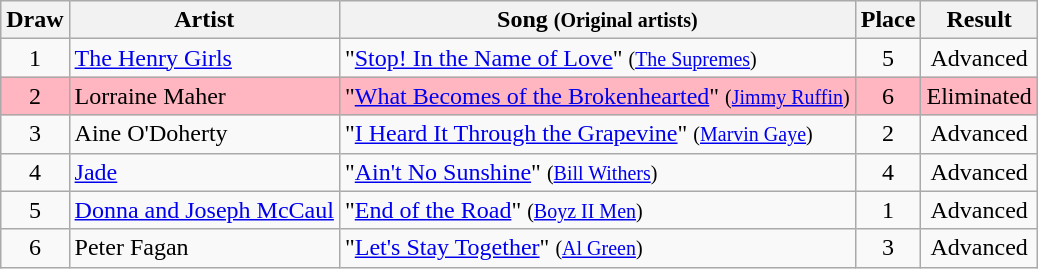<table class="sortable wikitable" style="margin: 1em auto 1em auto; text-align:center">
<tr>
<th>Draw</th>
<th>Artist</th>
<th>Song <small>(Original artists)</small></th>
<th>Place</th>
<th>Result</th>
</tr>
<tr>
<td>1</td>
<td align="left"><a href='#'>The Henry Girls</a></td>
<td align="left">"<a href='#'>Stop! In the Name of Love</a>" <small>(<a href='#'>The Supremes</a>)</small></td>
<td>5</td>
<td>Advanced</td>
</tr>
<tr style="background:lightpink;">
<td>2</td>
<td align="left">Lorraine Maher</td>
<td align="left">"<a href='#'>What Becomes of the Brokenhearted</a>" <small>(<a href='#'>Jimmy Ruffin</a>)</small></td>
<td>6</td>
<td>Eliminated</td>
</tr>
<tr>
<td>3</td>
<td align="left">Aine O'Doherty</td>
<td align="left">"<a href='#'>I Heard It Through the Grapevine</a>" <small>(<a href='#'>Marvin Gaye</a>)</small></td>
<td>2</td>
<td>Advanced</td>
</tr>
<tr>
<td>4</td>
<td align="left"><a href='#'>Jade</a></td>
<td align="left">"<a href='#'>Ain't No Sunshine</a>" <small>(<a href='#'>Bill Withers</a>)</small></td>
<td>4</td>
<td>Advanced</td>
</tr>
<tr>
<td>5</td>
<td align="left"><a href='#'>Donna and Joseph McCaul</a></td>
<td align="left">"<a href='#'>End of the Road</a>" <small>(<a href='#'>Boyz II Men</a>)</small></td>
<td>1</td>
<td>Advanced</td>
</tr>
<tr>
<td>6</td>
<td align="left">Peter Fagan</td>
<td align="left">"<a href='#'>Let's Stay Together</a>" <small>(<a href='#'>Al Green</a>)</small></td>
<td>3</td>
<td>Advanced</td>
</tr>
</table>
